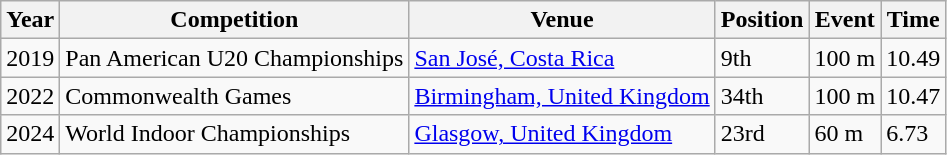<table class="wikitable">
<tr>
<th>Year</th>
<th>Competition</th>
<th>Venue</th>
<th>Position</th>
<th>Event</th>
<th>Time</th>
</tr>
<tr>
<td>2019</td>
<td>Pan American U20 Championships</td>
<td><a href='#'>San José, Costa Rica</a></td>
<td>9th</td>
<td>100 m</td>
<td>10.49</td>
</tr>
<tr>
<td>2022</td>
<td>Commonwealth Games</td>
<td><a href='#'>Birmingham, United Kingdom</a></td>
<td>34th</td>
<td>100 m</td>
<td>10.47</td>
</tr>
<tr>
<td>2024</td>
<td>World Indoor Championships</td>
<td><a href='#'>Glasgow, United Kingdom</a></td>
<td>23rd</td>
<td>60 m</td>
<td>6.73</td>
</tr>
</table>
